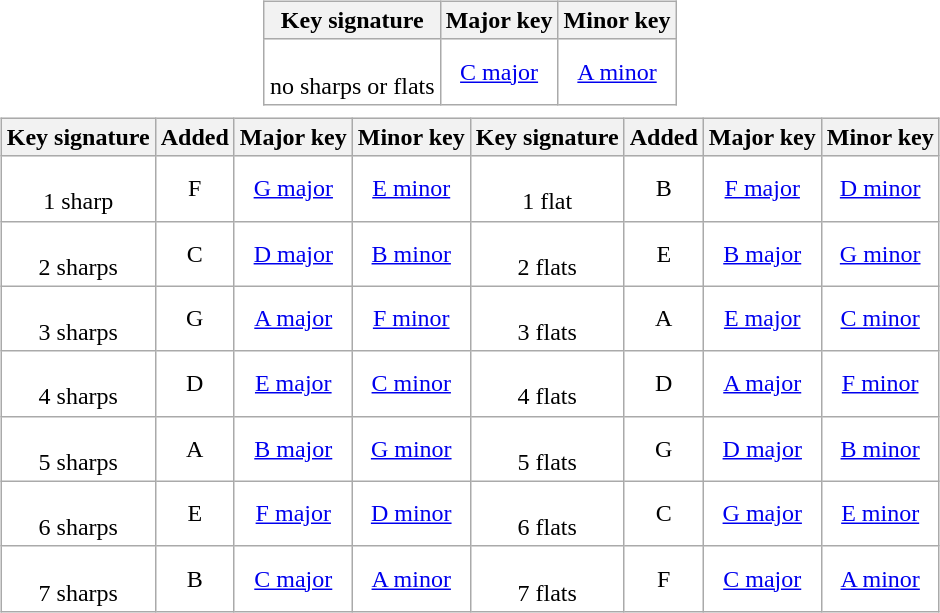<table>
<tr>
<td><br><table class="wikitable" style="background:white; text-align:center; margin:0.5em auto">
<tr>
<th>Key signature</th>
<th>Major key</th>
<th>Minor key</th>
</tr>
<tr>
<td align=center><br>no sharps or flats</td>
<td><a href='#'>C major</a></td>
<td><a href='#'>A minor</a></td>
</tr>
</table>
<table class="wikitable" style="background:white; text-align:center; margin:0.5em auto">
<tr>
<th>Key signature</th>
<th>Added </th>
<th>Major key</th>
<th>Minor key</th>
<th>Key signature</th>
<th>Added </th>
<th>Major key</th>
<th>Minor key</th>
</tr>
<tr>
<td align=center><br>1 sharp</td>
<td>F</td>
<td><a href='#'>G major</a></td>
<td><a href='#'>E minor</a></td>
<td align=center><br>1 flat</td>
<td>B</td>
<td><a href='#'>F major</a></td>
<td><a href='#'>D minor</a></td>
</tr>
<tr>
<td align=center><br>2 sharps</td>
<td>C</td>
<td><a href='#'>D major</a></td>
<td><a href='#'>B minor</a></td>
<td align=center><br>2 flats</td>
<td>E</td>
<td><a href='#'>B major</a></td>
<td><a href='#'>G minor</a></td>
</tr>
<tr>
<td align=center><br>3 sharps</td>
<td>G</td>
<td><a href='#'>A major</a></td>
<td><a href='#'>F minor</a></td>
<td align=center><br>3 flats</td>
<td>A</td>
<td><a href='#'>E major</a></td>
<td><a href='#'>C minor</a></td>
</tr>
<tr>
<td align=center><br>4 sharps</td>
<td>D</td>
<td><a href='#'>E major</a></td>
<td><a href='#'>C minor</a></td>
<td align=center><br>4 flats</td>
<td>D</td>
<td><a href='#'>A major</a></td>
<td><a href='#'>F minor</a></td>
</tr>
<tr>
<td align=center><br>5 sharps</td>
<td>A</td>
<td><a href='#'>B major</a></td>
<td><a href='#'>G minor</a></td>
<td align=center><br>5 flats</td>
<td>G</td>
<td><a href='#'>D major</a></td>
<td><a href='#'>B minor</a></td>
</tr>
<tr>
<td align=center><br>6 sharps</td>
<td>E</td>
<td><a href='#'>F major</a></td>
<td><a href='#'>D minor</a></td>
<td align=center><br>6 flats</td>
<td>C</td>
<td><a href='#'>G major</a></td>
<td><a href='#'>E minor</a></td>
</tr>
<tr>
<td align=center><br>7 sharps</td>
<td>B</td>
<td><a href='#'>C major</a></td>
<td><a href='#'>A minor</a></td>
<td align=center><br>7 flats</td>
<td>F</td>
<td><a href='#'>C major</a></td>
<td><a href='#'>A minor</a></td>
</tr>
</table>
</td>
<td></td>
</tr>
</table>
